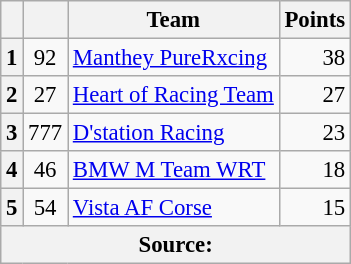<table class="wikitable" style="font-size:95%;">
<tr>
<th></th>
<th></th>
<th>Team</th>
<th>Points</th>
</tr>
<tr>
<th>1</th>
<td align="center">92</td>
<td> <a href='#'>Manthey PureRxcing</a></td>
<td align="right">38</td>
</tr>
<tr>
<th>2</th>
<td align="center">27</td>
<td> <a href='#'>Heart of Racing Team</a></td>
<td align="right">27</td>
</tr>
<tr>
<th>3</th>
<td align="center">777</td>
<td> <a href='#'>D'station Racing</a></td>
<td align="right">23</td>
</tr>
<tr>
<th>4</th>
<td align="center">46</td>
<td> <a href='#'>BMW M Team WRT</a></td>
<td align="right">18</td>
</tr>
<tr>
<th>5</th>
<td align="center">54</td>
<td> <a href='#'>Vista AF Corse</a></td>
<td align="right">15</td>
</tr>
<tr>
<th colspan="4">Source:</th>
</tr>
</table>
